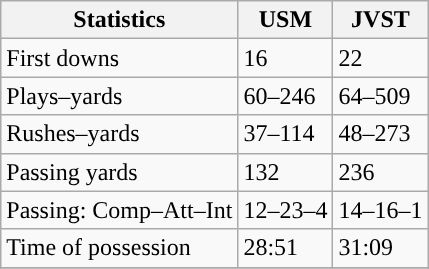<table class="wikitable" style="float: left;">
<tr>
<th>Statistics</th>
<th>USM</th>
<th>JVST</th>
</tr>
<tr>
<td>First downs</td>
<td>16</td>
<td>22</td>
</tr>
<tr>
<td>Plays–yards</td>
<td>60–246</td>
<td>64–509</td>
</tr>
<tr>
<td>Rushes–yards</td>
<td>37–114</td>
<td>48–273</td>
</tr>
<tr>
<td>Passing yards</td>
<td>132</td>
<td>236</td>
</tr>
<tr>
<td>Passing: Comp–Att–Int</td>
<td>12–23–4</td>
<td>14–16–1</td>
</tr>
<tr>
<td>Time of possession</td>
<td>28:51</td>
<td>31:09</td>
</tr>
<tr>
</tr>
</table>
